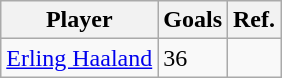<table class="wikitable">
<tr>
<th>Player</th>
<th>Goals</th>
<th>Ref.</th>
</tr>
<tr>
<td> <a href='#'>Erling Haaland</a></td>
<td>36</td>
<td></td>
</tr>
</table>
